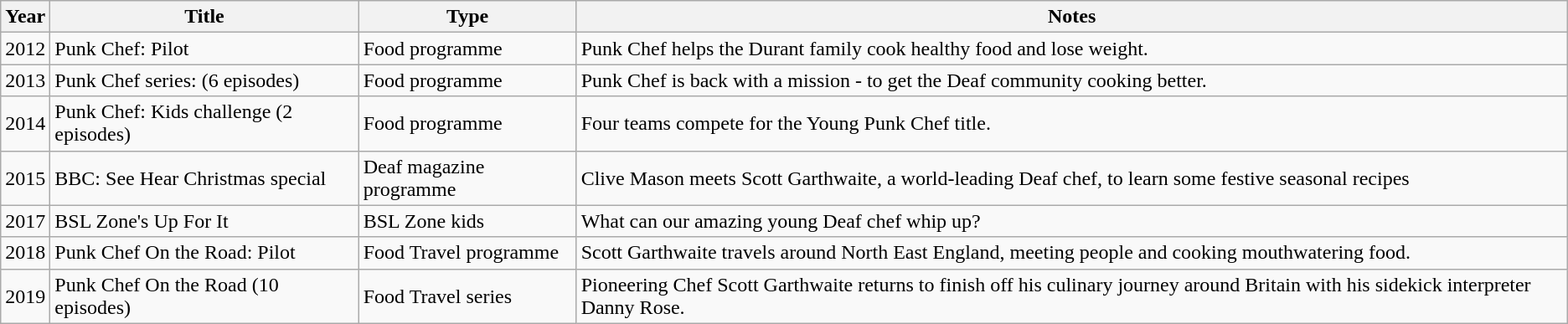<table class="wikitable">
<tr>
<th>Year</th>
<th>Title</th>
<th>Type</th>
<th>Notes</th>
</tr>
<tr>
<td>2012</td>
<td>Punk Chef: Pilot</td>
<td>Food programme</td>
<td>Punk Chef helps the Durant family cook healthy food and lose weight.</td>
</tr>
<tr>
<td>2013</td>
<td>Punk Chef series: (6 episodes)</td>
<td>Food programme</td>
<td>Punk Chef is back with a mission - to get the Deaf community cooking better.</td>
</tr>
<tr>
<td>2014</td>
<td>Punk Chef: Kids challenge (2 episodes)</td>
<td>Food programme</td>
<td>Four teams compete for the Young Punk Chef title.</td>
</tr>
<tr>
<td>2015</td>
<td>BBC: See Hear Christmas special</td>
<td>Deaf magazine programme</td>
<td>Clive Mason meets Scott Garthwaite, a world-leading Deaf chef, to learn some festive seasonal recipes</td>
</tr>
<tr>
<td>2017</td>
<td>BSL Zone's Up For It</td>
<td>BSL Zone kids</td>
<td>What can our amazing young Deaf chef whip up?</td>
</tr>
<tr>
<td>2018</td>
<td>Punk Chef On the Road: Pilot</td>
<td>Food Travel programme</td>
<td>Scott Garthwaite travels around North East England, meeting people and cooking mouthwatering food.</td>
</tr>
<tr>
<td>2019</td>
<td>Punk Chef On the Road (10 episodes)</td>
<td>Food Travel series</td>
<td>Pioneering Chef Scott Garthwaite returns to finish off his culinary journey around Britain with his sidekick interpreter Danny Rose.</td>
</tr>
</table>
